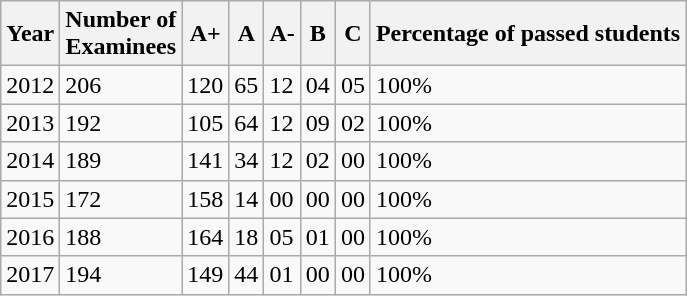<table class="wikitable">
<tr>
<th>Year</th>
<th>Number of<br>Examinees</th>
<th>A+</th>
<th>A</th>
<th>A-</th>
<th>B</th>
<th>C</th>
<th>Percentage of passed students</th>
</tr>
<tr>
<td>2012</td>
<td>206</td>
<td>120</td>
<td>65</td>
<td>12</td>
<td>04</td>
<td>05</td>
<td>100%</td>
</tr>
<tr>
<td>2013</td>
<td>192</td>
<td>105</td>
<td>64</td>
<td>12</td>
<td>09</td>
<td>02</td>
<td>100%</td>
</tr>
<tr>
<td>2014</td>
<td>189</td>
<td>141</td>
<td>34</td>
<td>12</td>
<td>02</td>
<td>00</td>
<td>100%</td>
</tr>
<tr>
<td>2015</td>
<td>172</td>
<td>158</td>
<td>14</td>
<td>00</td>
<td>00</td>
<td>00</td>
<td>100%</td>
</tr>
<tr>
<td>2016</td>
<td>188</td>
<td>164</td>
<td>18</td>
<td>05</td>
<td>01</td>
<td>00</td>
<td>100%</td>
</tr>
<tr>
<td>2017</td>
<td>194</td>
<td>149</td>
<td>44</td>
<td>01</td>
<td>00</td>
<td>00</td>
<td>100%</td>
</tr>
</table>
